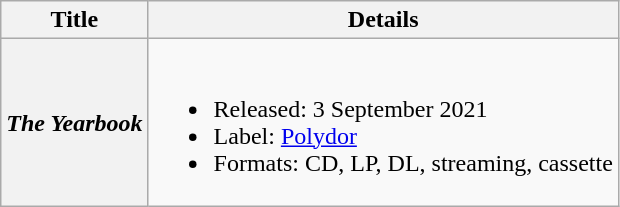<table class="wikitable plainrowheaders">
<tr>
<th>Title</th>
<th>Details</th>
</tr>
<tr>
<th scope="row"><em>The Yearbook</em></th>
<td><br><ul><li>Released: 3 September 2021</li><li>Label: <a href='#'>Polydor</a></li><li>Formats: CD, LP, DL, streaming, cassette</li></ul></td>
</tr>
</table>
